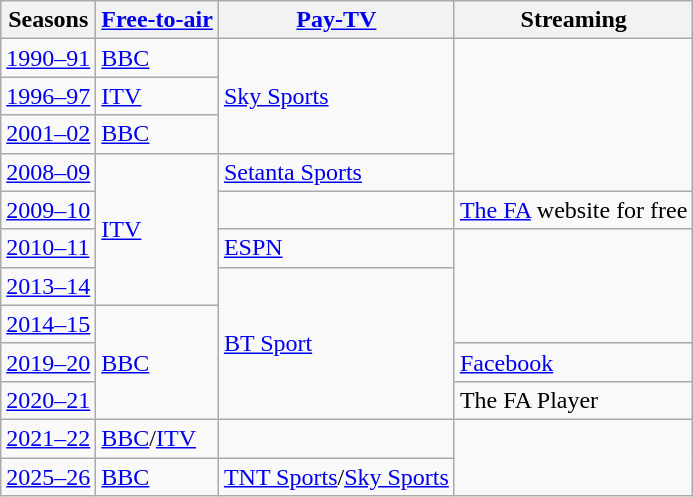<table class="wikitable">
<tr>
<th>Seasons</th>
<th><a href='#'>Free-to-air</a></th>
<th><a href='#'>Pay-TV</a></th>
<th>Streaming</th>
</tr>
<tr>
<td><a href='#'>1990–91</a></td>
<td><a href='#'>BBC</a></td>
<td rowspan=3><a href='#'>Sky Sports</a></td>
</tr>
<tr>
<td><a href='#'>1996–97</a></td>
<td><a href='#'>ITV</a></td>
</tr>
<tr>
<td><a href='#'>2001–02</a></td>
<td><a href='#'>BBC</a></td>
</tr>
<tr>
<td><a href='#'>2008–09</a></td>
<td rowspan=4><a href='#'>ITV</a></td>
<td><a href='#'>Setanta Sports</a></td>
</tr>
<tr>
<td><a href='#'>2009–10</a></td>
<td></td>
<td><a href='#'>The FA</a> website for free</td>
</tr>
<tr>
<td><a href='#'>2010–11</a></td>
<td><a href='#'>ESPN</a></td>
</tr>
<tr>
<td><a href='#'>2013–14</a></td>
<td rowspan=4><a href='#'>BT Sport</a></td>
</tr>
<tr>
<td><a href='#'> 2014–15</a></td>
<td rowspan=3><a href='#'>BBC</a></td>
</tr>
<tr>
<td><a href='#'>2019–20</a></td>
<td><a href='#'>Facebook</a></td>
</tr>
<tr>
<td><a href='#'>2020–21</a></td>
<td>The FA Player</td>
</tr>
<tr>
<td><a href='#'>2021–22</a></td>
<td><a href='#'>BBC</a>/<a href='#'>ITV</a></td>
<td></td>
</tr>
<tr>
<td><a href='#'>2025–26</a></td>
<td><a href='#'>BBC</a></td>
<td><a href='#'>TNT Sports</a>/<a href='#'>Sky Sports</a></td>
</tr>
</table>
